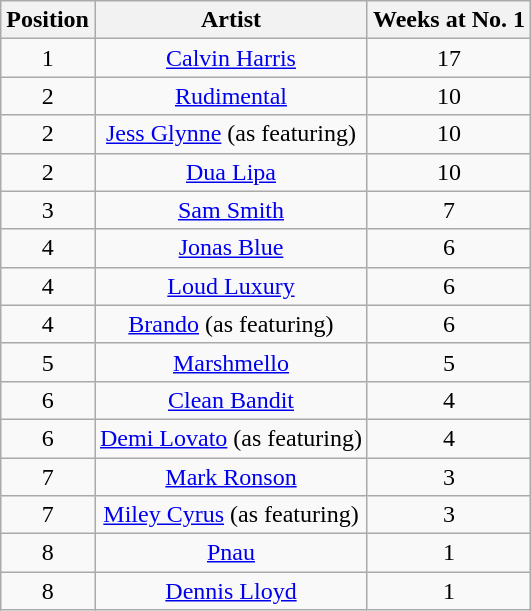<table class="wikitable">
<tr>
<th style="text-align: center;">Position</th>
<th style="text-align: center;">Artist</th>
<th style="text-align: center;">Weeks at No. 1</th>
</tr>
<tr>
<td style="text-align: center;">1</td>
<td style="text-align: center;"><a href='#'>Calvin Harris</a></td>
<td style="text-align: center;">17</td>
</tr>
<tr>
<td style="text-align: center;">2</td>
<td style="text-align: center;"><a href='#'>Rudimental</a></td>
<td style="text-align: center;">10</td>
</tr>
<tr>
<td style="text-align: center;">2</td>
<td style="text-align: center;"><a href='#'>Jess Glynne</a> (as featuring)</td>
<td style="text-align: center;">10</td>
</tr>
<tr>
<td style="text-align: center;">2</td>
<td style="text-align: center;"><a href='#'>Dua Lipa</a></td>
<td style="text-align: center;">10</td>
</tr>
<tr>
<td style="text-align: center;">3</td>
<td style="text-align: center;"><a href='#'>Sam Smith</a></td>
<td style="text-align: center;">7</td>
</tr>
<tr>
<td style="text-align: center;">4</td>
<td style="text-align: center;"><a href='#'>Jonas Blue</a></td>
<td style="text-align: center;">6</td>
</tr>
<tr>
<td style="text-align: center;">4</td>
<td style="text-align: center;"><a href='#'>Loud Luxury</a></td>
<td style="text-align: center;">6</td>
</tr>
<tr>
<td style="text-align: center;">4</td>
<td style="text-align: center;"><a href='#'>Brando</a> (as featuring)</td>
<td style="text-align: center;">6</td>
</tr>
<tr>
<td style="text-align: center;">5</td>
<td style="text-align: center;"><a href='#'>Marshmello</a></td>
<td style="text-align: center;">5</td>
</tr>
<tr>
<td style="text-align: center;">6</td>
<td style="text-align: center;"><a href='#'>Clean Bandit</a></td>
<td style="text-align: center;">4</td>
</tr>
<tr>
<td style="text-align: center;">6</td>
<td style="text-align: center;"><a href='#'>Demi Lovato</a> (as featuring)</td>
<td style="text-align: center;">4</td>
</tr>
<tr>
<td style="text-align: center;">7</td>
<td style="text-align: center;"><a href='#'>Mark Ronson</a></td>
<td style="text-align: center;">3</td>
</tr>
<tr>
<td style="text-align: center;">7</td>
<td style="text-align: center;"><a href='#'>Miley Cyrus</a> (as featuring)</td>
<td style="text-align: center;">3</td>
</tr>
<tr>
<td style="text-align: center;">8</td>
<td style="text-align: center;"><a href='#'>Pnau</a></td>
<td style="text-align: center;">1</td>
</tr>
<tr>
<td style="text-align: center;">8</td>
<td style="text-align: center;"><a href='#'>Dennis Lloyd</a></td>
<td style="text-align: center;">1</td>
</tr>
</table>
